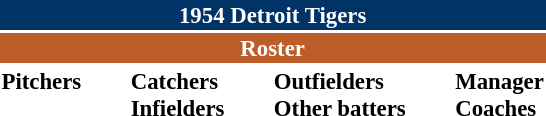<table class="toccolours" style="font-size: 95%;">
<tr>
<th colspan="10" style="background-color: #003366; color: white; text-align: center;">1954 Detroit Tigers</th>
</tr>
<tr>
<td colspan="10" style="background-color: #bd5d29; color: white; text-align: center;"><strong>Roster</strong></td>
</tr>
<tr>
<td valign="top"><strong>Pitchers</strong><br>











</td>
<td width="25px"></td>
<td valign="top"><strong>Catchers</strong><br>




<strong>Infielders</strong>








</td>
<td width="25px"></td>
<td valign="top"><strong>Outfielders</strong><br>







<strong>Other batters</strong>
</td>
<td width="25px"></td>
<td valign="top"><strong>Manager</strong><br>
<strong>Coaches</strong>


</td>
</tr>
</table>
